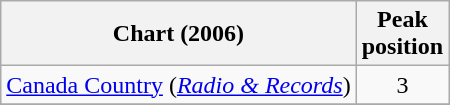<table class="wikitable sortable">
<tr>
<th align="left">Chart (2006)</th>
<th align="center">Peak<br>position</th>
</tr>
<tr>
<td align="left"><a href='#'>Canada Country</a> (<em><a href='#'>Radio & Records</a></em>)</td>
<td align="center">3</td>
</tr>
<tr>
</tr>
<tr>
</tr>
</table>
